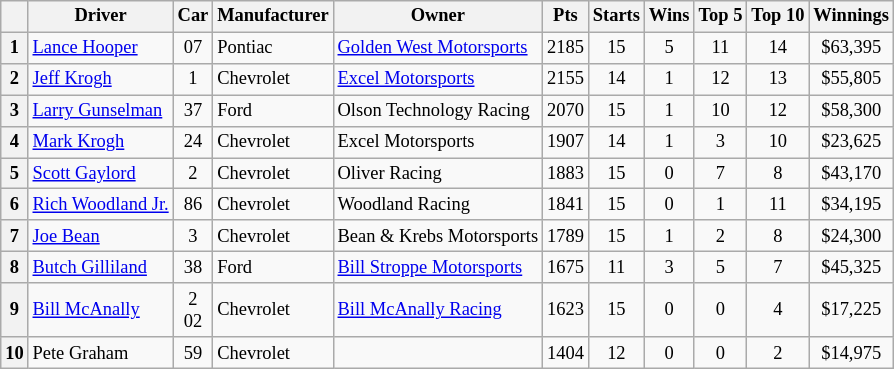<table class="wikitable" style="font-size:77%; text-align:center">
<tr valign="center">
<th valign="middle"></th>
<th valign="middle">Driver</th>
<th valign="middle">Car</th>
<th valign="middle">Manufacturer</th>
<th valign="middle">Owner</th>
<th valign="middle">Pts</th>
<th valign="middle">Starts</th>
<th valign="middle">Wins</th>
<th valign="middle">Top 5</th>
<th valign="middle">Top 10</th>
<th valign="middle">Winnings</th>
</tr>
<tr>
<th>1</th>
<td align="left"><a href='#'>Lance Hooper</a></td>
<td>07</td>
<td align="left">Pontiac</td>
<td align="left"><a href='#'>Golden West Motorsports</a></td>
<td>2185</td>
<td>15</td>
<td>5</td>
<td>11</td>
<td>14</td>
<td>$63,395</td>
</tr>
<tr>
<th>2</th>
<td align="left"><a href='#'>Jeff Krogh</a></td>
<td>1</td>
<td align="left">Chevrolet</td>
<td align="left"><a href='#'>Excel Motorsports</a></td>
<td>2155</td>
<td>14</td>
<td>1</td>
<td>12</td>
<td>13</td>
<td>$55,805</td>
</tr>
<tr>
<th>3</th>
<td align="left"><a href='#'>Larry Gunselman</a></td>
<td>37</td>
<td align="left">Ford</td>
<td align="left">Olson Technology Racing</td>
<td>2070</td>
<td>15</td>
<td>1</td>
<td>10</td>
<td>12</td>
<td>$58,300</td>
</tr>
<tr>
<th>4</th>
<td align="left"><a href='#'>Mark Krogh</a></td>
<td>24</td>
<td align="left">Chevrolet</td>
<td align="left">Excel Motorsports</td>
<td>1907</td>
<td>14</td>
<td>1</td>
<td>3</td>
<td>10</td>
<td>$23,625</td>
</tr>
<tr>
<th>5</th>
<td align="left"><a href='#'>Scott Gaylord</a></td>
<td>2</td>
<td align="left">Chevrolet</td>
<td align="left">Oliver Racing</td>
<td>1883</td>
<td>15</td>
<td>0</td>
<td>7</td>
<td>8</td>
<td>$43,170</td>
</tr>
<tr>
<th>6</th>
<td align="left"><a href='#'>Rich Woodland Jr.</a></td>
<td>86</td>
<td align="left">Chevrolet</td>
<td align="left">Woodland Racing</td>
<td>1841</td>
<td>15</td>
<td>0</td>
<td>1</td>
<td>11</td>
<td>$34,195</td>
</tr>
<tr>
<th>7</th>
<td align="left"><a href='#'>Joe Bean</a></td>
<td>3</td>
<td align="left">Chevrolet</td>
<td align="left">Bean & Krebs Motorsports</td>
<td>1789</td>
<td>15</td>
<td>1</td>
<td>2</td>
<td>8</td>
<td>$24,300</td>
</tr>
<tr>
<th>8</th>
<td align="left"><a href='#'>Butch Gilliland</a></td>
<td>38</td>
<td align="left">Ford</td>
<td align="left"><a href='#'>Bill Stroppe Motorsports</a></td>
<td>1675</td>
<td>11</td>
<td>3</td>
<td>5</td>
<td>7</td>
<td>$45,325</td>
</tr>
<tr>
<th>9</th>
<td align="left"><a href='#'>Bill McAnally</a></td>
<td>2<br>02</td>
<td align="left">Chevrolet</td>
<td align="left"><a href='#'>Bill McAnally Racing</a></td>
<td>1623</td>
<td>15</td>
<td>0</td>
<td>0</td>
<td>4</td>
<td>$17,225</td>
</tr>
<tr>
<th>10</th>
<td align="left">Pete Graham</td>
<td>59</td>
<td align="left">Chevrolet</td>
<td align="left"></td>
<td>1404</td>
<td>12</td>
<td>0</td>
<td>0</td>
<td>2</td>
<td>$14,975</td>
</tr>
</table>
